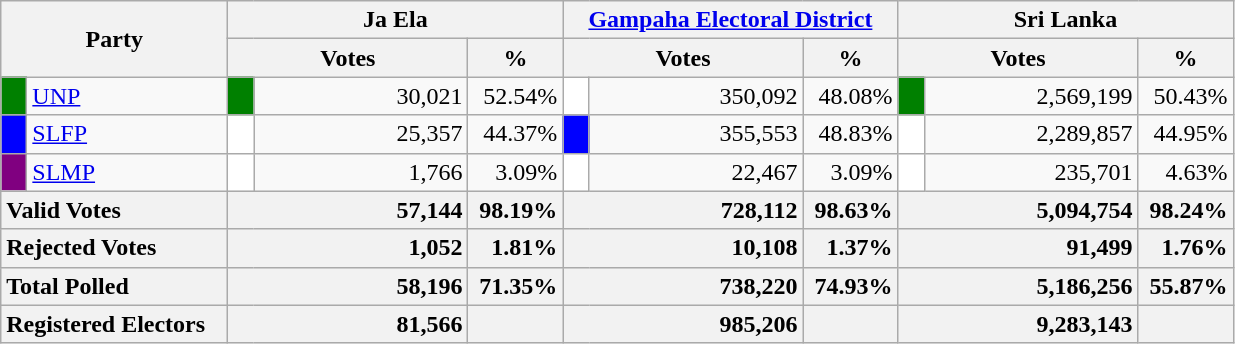<table class="wikitable">
<tr>
<th colspan="2" width="144px"rowspan="2">Party</th>
<th colspan="3" width="216px">Ja Ela</th>
<th colspan="3" width="216px"><a href='#'>Gampaha Electoral District</a></th>
<th colspan="3" width="216px">Sri Lanka</th>
</tr>
<tr>
<th colspan="2" width="144px">Votes</th>
<th>%</th>
<th colspan="2" width="144px">Votes</th>
<th>%</th>
<th colspan="2" width="144px">Votes</th>
<th>%</th>
</tr>
<tr>
<td style="background-color:green;" width="10px"></td>
<td style="text-align:left;"><a href='#'>UNP</a></td>
<td style="background-color:green;" width="10px"></td>
<td style="text-align:right;">30,021</td>
<td style="text-align:right;">52.54%</td>
<td style="background-color:white;" width="10px"></td>
<td style="text-align:right;">350,092</td>
<td style="text-align:right;">48.08%</td>
<td style="background-color:green;" width="10px"></td>
<td style="text-align:right;">2,569,199</td>
<td style="text-align:right;">50.43%</td>
</tr>
<tr>
<td style="background-color:blue;" width="10px"></td>
<td style="text-align:left;"><a href='#'>SLFP</a></td>
<td style="background-color:white;" width="10px"></td>
<td style="text-align:right;">25,357</td>
<td style="text-align:right;">44.37%</td>
<td style="background-color:blue;" width="10px"></td>
<td style="text-align:right;">355,553</td>
<td style="text-align:right;">48.83%</td>
<td style="background-color:white;" width="10px"></td>
<td style="text-align:right;">2,289,857</td>
<td style="text-align:right;">44.95%</td>
</tr>
<tr>
<td style="background-color:purple;" width="10px"></td>
<td style="text-align:left;"><a href='#'>SLMP</a></td>
<td style="background-color:white;" width="10px"></td>
<td style="text-align:right;">1,766</td>
<td style="text-align:right;">3.09%</td>
<td style="background-color:white;" width="10px"></td>
<td style="text-align:right;">22,467</td>
<td style="text-align:right;">3.09%</td>
<td style="background-color:white;" width="10px"></td>
<td style="text-align:right;">235,701</td>
<td style="text-align:right;">4.63%</td>
</tr>
<tr>
<th colspan="2" width="144px"style="text-align:left;">Valid Votes</th>
<th style="text-align:right;"colspan="2" width="144px">57,144</th>
<th style="text-align:right;">98.19%</th>
<th style="text-align:right;"colspan="2" width="144px">728,112</th>
<th style="text-align:right;">98.63%</th>
<th style="text-align:right;"colspan="2" width="144px">5,094,754</th>
<th style="text-align:right;">98.24%</th>
</tr>
<tr>
<th colspan="2" width="144px"style="text-align:left;">Rejected Votes</th>
<th style="text-align:right;"colspan="2" width="144px">1,052</th>
<th style="text-align:right;">1.81%</th>
<th style="text-align:right;"colspan="2" width="144px">10,108</th>
<th style="text-align:right;">1.37%</th>
<th style="text-align:right;"colspan="2" width="144px">91,499</th>
<th style="text-align:right;">1.76%</th>
</tr>
<tr>
<th colspan="2" width="144px"style="text-align:left;">Total Polled</th>
<th style="text-align:right;"colspan="2" width="144px">58,196</th>
<th style="text-align:right;">71.35%</th>
<th style="text-align:right;"colspan="2" width="144px">738,220</th>
<th style="text-align:right;">74.93%</th>
<th style="text-align:right;"colspan="2" width="144px">5,186,256</th>
<th style="text-align:right;">55.87%</th>
</tr>
<tr>
<th colspan="2" width="144px"style="text-align:left;">Registered Electors</th>
<th style="text-align:right;"colspan="2" width="144px">81,566</th>
<th></th>
<th style="text-align:right;"colspan="2" width="144px">985,206</th>
<th></th>
<th style="text-align:right;"colspan="2" width="144px">9,283,143</th>
<th></th>
</tr>
</table>
